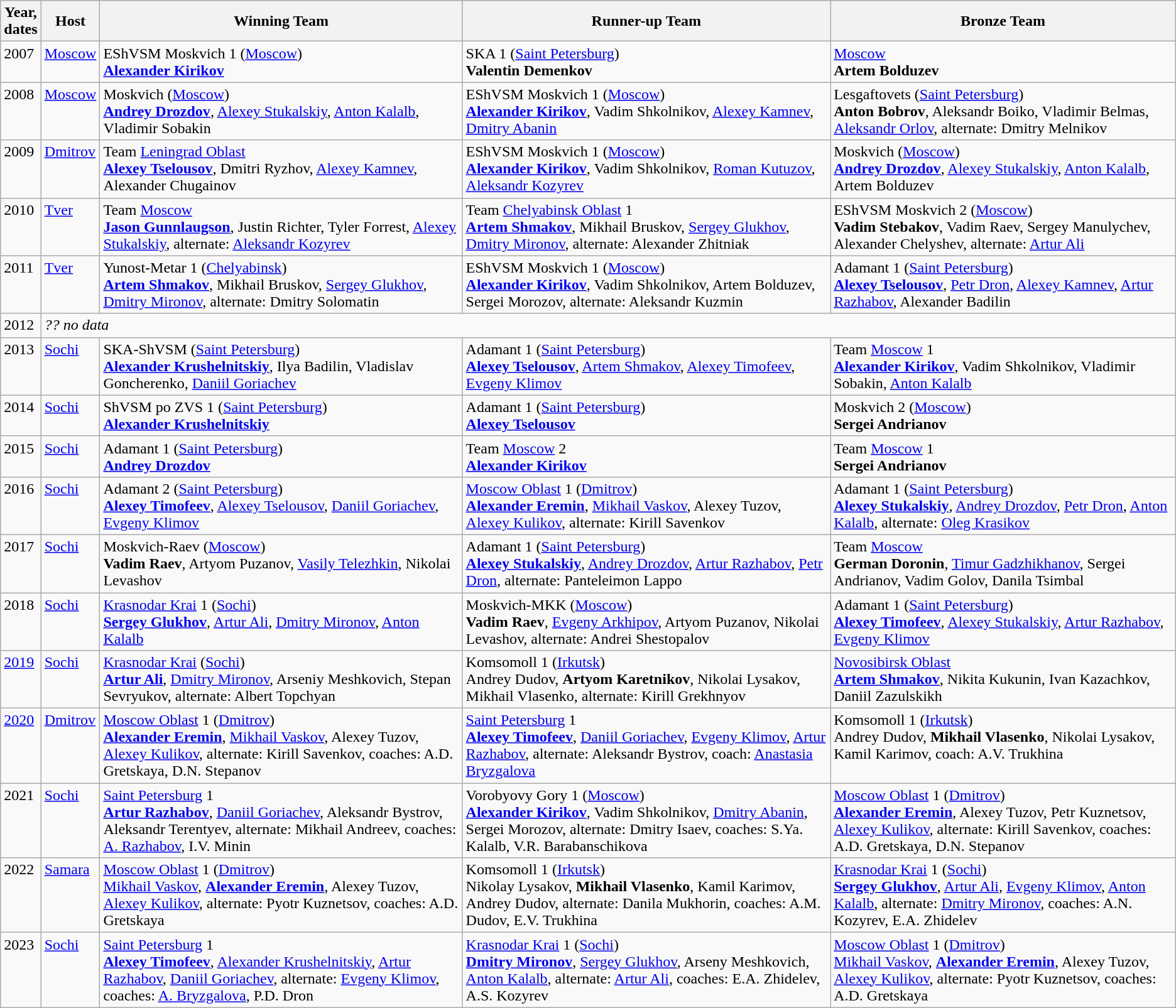<table class="wikitable">
<tr>
<th scope="col">Year,<br>dates</th>
<th scope="col">Host</th>
<th scope="col">Winning Team</th>
<th scope="col">Runner-up Team</th>
<th scope="col">Bronze Team</th>
</tr>
<tr valign=top>
<td>2007<br></td>
<td><a href='#'>Moscow</a></td>
<td>EShVSM Moskvich 1 (<a href='#'>Moscow</a>)<br><strong><a href='#'>Alexander Kirikov</a></strong></td>
<td>SKA 1 (<a href='#'>Saint Petersburg</a>)<br><strong>Valentin Demenkov</strong></td>
<td><a href='#'>Moscow</a><br><strong>Artem Bolduzev</strong></td>
</tr>
<tr valign=top>
<td>2008<br></td>
<td><a href='#'>Moscow</a></td>
<td>Moskvich (<a href='#'>Moscow</a>)<br><strong><a href='#'>Andrey Drozdov</a></strong>, <a href='#'>Alexey Stukalskiy</a>, <a href='#'>Anton Kalalb</a>, Vladimir Sobakin</td>
<td>EShVSM Moskvich 1 (<a href='#'>Moscow</a>)<br><strong><a href='#'>Alexander Kirikov</a></strong>, Vadim Shkolnikov, <a href='#'>Alexey Kamnev</a>, <a href='#'>Dmitry Abanin</a></td>
<td>Lesgaftovets (<a href='#'>Saint Petersburg</a>)<br><strong>Anton Bobrov</strong>, Aleksandr Boiko, Vladimir Belmas, <a href='#'>Aleksandr Orlov</a>, alternate: Dmitry Melnikov</td>
</tr>
<tr valign=top>
<td>2009<br></td>
<td><a href='#'>Dmitrov</a></td>
<td>Team <a href='#'>Leningrad Oblast</a><br><strong><a href='#'>Alexey Tselousov</a></strong>, Dmitri Ryzhov, <a href='#'>Alexey Kamnev</a>, Alexander Chugainov</td>
<td>EShVSM Moskvich 1 (<a href='#'>Moscow</a>)<br><strong><a href='#'>Alexander Kirikov</a></strong>, Vadim Shkolnikov, <a href='#'>Roman Kutuzov</a>, <a href='#'>Aleksandr Kozyrev</a></td>
<td>Moskvich (<a href='#'>Moscow</a>)<br><strong><a href='#'>Andrey Drozdov</a></strong>, <a href='#'>Alexey Stukalskiy</a>, <a href='#'>Anton Kalalb</a>, Artem Bolduzev</td>
</tr>
<tr valign=top>
<td>2010<br></td>
<td><a href='#'>Tver</a></td>
<td>Team <a href='#'>Moscow</a><br><strong><a href='#'>Jason Gunnlaugson</a></strong>, Justin Richter, Tyler Forrest, <a href='#'>Alexey Stukalskiy</a>, alternate: <a href='#'>Aleksandr Kozyrev</a></td>
<td>Team <a href='#'>Chelyabinsk Oblast</a> 1<br><strong><a href='#'>Artem Shmakov</a></strong>, Mikhail Bruskov, <a href='#'>Sergey Glukhov</a>, <a href='#'>Dmitry Mironov</a>, alternate: Alexander Zhitniak</td>
<td>EShVSM Moskvich 2 (<a href='#'>Moscow</a>)<br><strong>Vadim Stebakov</strong>, Vadim Raev, Sergey Manulychev, Alexander Chelyshev, alternate: <a href='#'>Artur Ali</a></td>
</tr>
<tr valign=top>
<td>2011<br></td>
<td><a href='#'>Tver</a></td>
<td>Yunost-Metar 1 (<a href='#'>Chelyabinsk</a>)<br><strong><a href='#'>Artem Shmakov</a></strong>, Mikhail Bruskov, <a href='#'>Sergey Glukhov</a>, <a href='#'>Dmitry Mironov</a>, alternate: Dmitry Solomatin</td>
<td>EShVSM Moskvich 1 (<a href='#'>Moscow</a>)<br><strong><a href='#'>Alexander Kirikov</a></strong>, Vadim Shkolnikov, Artem Bolduzev, Sergei Morozov, alternate: Aleksandr Kuzmin</td>
<td>Adamant 1 (<a href='#'>Saint Petersburg</a>)<br><strong><a href='#'>Alexey Tselousov</a></strong>, <a href='#'>Petr Dron</a>, <a href='#'>Alexey Kamnev</a>, <a href='#'>Artur Razhabov</a>, Alexander Badilin</td>
</tr>
<tr valign=top>
<td>2012</td>
<td colspan=4><em>?? no data</em></td>
</tr>
<tr valign=top>
<td>2013<br></td>
<td><a href='#'>Sochi</a></td>
<td>SKA-ShVSM (<a href='#'>Saint Petersburg</a>)<br><strong><a href='#'>Alexander Krushelnitskiy</a></strong>, Ilya Badilin, Vladislav Goncherenko, <a href='#'>Daniil Goriachev</a></td>
<td>Adamant 1 (<a href='#'>Saint Petersburg</a>)<br><strong><a href='#'>Alexey Tselousov</a></strong>, <a href='#'>Artem Shmakov</a>, <a href='#'>Alexey Timofeev</a>, <a href='#'>Evgeny Klimov</a></td>
<td>Team <a href='#'>Moscow</a> 1<br><strong><a href='#'>Alexander Kirikov</a></strong>, Vadim Shkolnikov, Vladimir Sobakin, <a href='#'>Anton Kalalb</a></td>
</tr>
<tr valign=top>
<td>2014<br></td>
<td><a href='#'>Sochi</a></td>
<td>ShVSM po ZVS 1 (<a href='#'>Saint Petersburg</a>)<br><strong><a href='#'>Alexander Krushelnitskiy</a></strong></td>
<td>Adamant 1 (<a href='#'>Saint Petersburg</a>)<br><strong><a href='#'>Alexey Tselousov</a></strong></td>
<td>Moskvich 2 (<a href='#'>Moscow</a>)<br><strong>Sergei Andrianov</strong></td>
</tr>
<tr valign=top>
<td>2015<br></td>
<td><a href='#'>Sochi</a></td>
<td>Adamant 1 (<a href='#'>Saint Petersburg</a>)<br><strong><a href='#'>Andrey Drozdov</a></strong></td>
<td>Team <a href='#'>Moscow</a> 2<br><strong><a href='#'>Alexander Kirikov</a></strong></td>
<td>Team <a href='#'>Moscow</a> 1<br><strong>Sergei Andrianov</strong></td>
</tr>
<tr valign=top>
<td>2016<br></td>
<td><a href='#'>Sochi</a></td>
<td>Adamant 2 (<a href='#'>Saint Petersburg</a>)<br><strong><a href='#'>Alexey Timofeev</a></strong>, <a href='#'>Alexey Tselousov</a>, <a href='#'>Daniil Goriachev</a>, <a href='#'>Evgeny Klimov</a></td>
<td><a href='#'>Moscow Oblast</a> 1 (<a href='#'>Dmitrov</a>)<br><strong><a href='#'>Alexander Eremin</a></strong>, <a href='#'>Mikhail Vaskov</a>, Alexey Tuzov, <a href='#'>Alexey Kulikov</a>, alternate: Kirill Savenkov</td>
<td>Adamant 1 (<a href='#'>Saint Petersburg</a>)<br><strong><a href='#'>Alexey Stukalskiy</a></strong>, <a href='#'>Andrey Drozdov</a>, <a href='#'>Petr Dron</a>, <a href='#'>Anton Kalalb</a>, alternate: <a href='#'>Oleg Krasikov</a></td>
</tr>
<tr valign=top>
<td>2017<br></td>
<td><a href='#'>Sochi</a></td>
<td>Moskvich-Raev (<a href='#'>Moscow</a>)<br><strong>Vadim Raev</strong>, Artyom Puzanov, <a href='#'>Vasily Telezhkin</a>, Nikolai Levashov</td>
<td>Adamant 1 (<a href='#'>Saint Petersburg</a>)<br><strong><a href='#'>Alexey Stukalskiy</a></strong>, <a href='#'>Andrey Drozdov</a>, <a href='#'>Artur Razhabov</a>, <a href='#'>Petr Dron</a>, alternate: Panteleimon Lappo</td>
<td>Team <a href='#'>Moscow</a><br><strong>German Doronin</strong>, <a href='#'>Timur Gadzhikhanov</a>, Sergei Andrianov, Vadim Golov, Danila Tsimbal</td>
</tr>
<tr valign=top>
<td>2018<br></td>
<td><a href='#'>Sochi</a></td>
<td><a href='#'>Krasnodar Krai</a> 1 (<a href='#'>Sochi</a>)<br><strong><a href='#'>Sergey Glukhov</a></strong>, <a href='#'>Artur Ali</a>, <a href='#'>Dmitry Mironov</a>, <a href='#'>Anton Kalalb</a></td>
<td>Moskvich-MKK (<a href='#'>Moscow</a>)<br><strong>Vadim Raev</strong>, <a href='#'>Evgeny Arkhipov</a>, Artyom Puzanov, Nikolai Levashov, alternate: Andrei Shestopalov</td>
<td>Adamant 1 (<a href='#'>Saint Petersburg</a>)<br><strong><a href='#'>Alexey Timofeev</a></strong>, <a href='#'>Alexey Stukalskiy</a>, <a href='#'>Artur Razhabov</a>, <a href='#'>Evgeny Klimov</a></td>
</tr>
<tr valign=top>
<td><a href='#'>2019</a><br></td>
<td><a href='#'>Sochi</a></td>
<td><a href='#'>Krasnodar Krai</a> (<a href='#'>Sochi</a>)<br><strong><a href='#'>Artur Ali</a></strong>, <a href='#'>Dmitry Mironov</a>, Arseniy Meshkovich, Stepan Sevryukov, alternate: Albert Topchyan</td>
<td>Komsomoll 1 (<a href='#'>Irkutsk</a>)<br>Andrey Dudov, <strong>Artyom Karetnikov</strong>, Nikolai Lysakov, Mikhail Vlasenko, alternate: Kirill Grekhnyov</td>
<td><a href='#'>Novosibirsk Oblast</a><br><strong><a href='#'>Artem Shmakov</a></strong>, Nikita Kukunin, Ivan Kazachkov, Daniil Zazulskikh</td>
</tr>
<tr valign=top>
<td><a href='#'>2020</a><br></td>
<td><a href='#'>Dmitrov</a></td>
<td><a href='#'>Moscow Oblast</a> 1 (<a href='#'>Dmitrov</a>)<br><strong><a href='#'>Alexander Eremin</a></strong>, <a href='#'>Mikhail Vaskov</a>, Alexey Tuzov, <a href='#'>Alexey Kulikov</a>, alternate: Kirill Savenkov, coaches: A.D. Gretskaya, D.N. Stepanov</td>
<td><a href='#'>Saint Petersburg</a> 1<br><strong><a href='#'>Alexey Timofeev</a></strong>, <a href='#'>Daniil Goriachev</a>, <a href='#'>Evgeny Klimov</a>, <a href='#'>Artur Razhabov</a>, alternate: Aleksandr Bystrov, coach: <a href='#'>Anastasia Bryzgalova</a></td>
<td>Komsomoll 1 (<a href='#'>Irkutsk</a>)<br>Andrey Dudov, <strong>Mikhail Vlasenko</strong>, Nikolai Lysakov, Kamil Karimov, coach: A.V. Trukhina</td>
</tr>
<tr valign=top>
<td>2021<br></td>
<td><a href='#'>Sochi</a></td>
<td><a href='#'>Saint Petersburg</a> 1<br><strong><a href='#'>Artur Razhabov</a></strong>, <a href='#'>Daniil Goriachev</a>, Aleksandr Bystrov, Aleksandr Terentyev, alternate: Mikhail Andreev, coaches: <a href='#'>A. Razhabov</a>, I.V. Minin</td>
<td>Vorobyovy Gory 1 (<a href='#'>Moscow</a>)<br><strong><a href='#'>Alexander Kirikov</a></strong>, Vadim Shkolnikov, <a href='#'>Dmitry Abanin</a>, Sergei Morozov, alternate: Dmitry Isaev, coaches: S.Ya. Kalalb, V.R. Barabanschikova</td>
<td><a href='#'>Moscow Oblast</a> 1 (<a href='#'>Dmitrov</a>)<br><strong><a href='#'>Alexander Eremin</a></strong>, Alexey Tuzov, Petr Kuznetsov, <a href='#'>Alexey Kulikov</a>, alternate: Kirill Savenkov, coaches: A.D. Gretskaya, D.N. Stepanov</td>
</tr>
<tr valign=top>
<td>2022<br></td>
<td><a href='#'>Samara</a></td>
<td><a href='#'>Moscow Oblast</a> 1 (<a href='#'>Dmitrov</a>)<br><a href='#'>Mikhail Vaskov</a>, <strong><a href='#'>Alexander Eremin</a></strong>, Alexey Tuzov, <a href='#'>Alexey Kulikov</a>, alternate: Pyotr Kuznetsov, coaches: A.D. Gretskaya</td>
<td>Komsomoll 1 (<a href='#'>Irkutsk</a>)<br>Nikolay Lysakov, <strong>Mikhail Vlasenko</strong>, Kamil Karimov, Andrey Dudov, alternate: Danila Mukhorin, coaches: A.M. Dudov, E.V. Trukhina</td>
<td><a href='#'>Krasnodar Krai</a> 1 (<a href='#'>Sochi</a>)<br><strong><a href='#'>Sergey Glukhov</a></strong>, <a href='#'>Artur Ali</a>, <a href='#'>Evgeny Klimov</a>, <a href='#'>Anton Kalalb</a>, alternate: <a href='#'>Dmitry Mironov</a>, coaches: A.N. Kozyrev, E.A. Zhidelev</td>
</tr>
<tr valign=top>
<td>2023<br></td>
<td><a href='#'>Sochi</a></td>
<td><a href='#'>Saint Petersburg</a> 1<br><strong><a href='#'>Alexey Timofeev</a></strong>, <a href='#'>Alexander Krushelnitskiy</a>, <a href='#'>Artur Razhabov</a>, <a href='#'>Daniil Goriachev</a>, alternate: <a href='#'>Evgeny Klimov</a>, coaches: <a href='#'>A. Bryzgalova</a>, P.D. Dron</td>
<td><a href='#'>Krasnodar Krai</a> 1 (<a href='#'>Sochi</a>)<br><strong><a href='#'>Dmitry Mironov</a></strong>, <a href='#'>Sergey Glukhov</a>, Arseny Meshkovich, <a href='#'>Anton Kalalb</a>, alternate: <a href='#'>Artur Ali</a>, coaches: E.A. Zhidelev, A.S. Kozyrev</td>
<td><a href='#'>Moscow Oblast</a> 1 (<a href='#'>Dmitrov</a>)<br><a href='#'>Mikhail Vaskov</a>, <strong><a href='#'>Alexander Eremin</a></strong>, Alexey Tuzov, <a href='#'>Alexey Kulikov</a>, alternate: Pyotr Kuznetsov, coaches: A.D. Gretskaya</td>
</tr>
</table>
